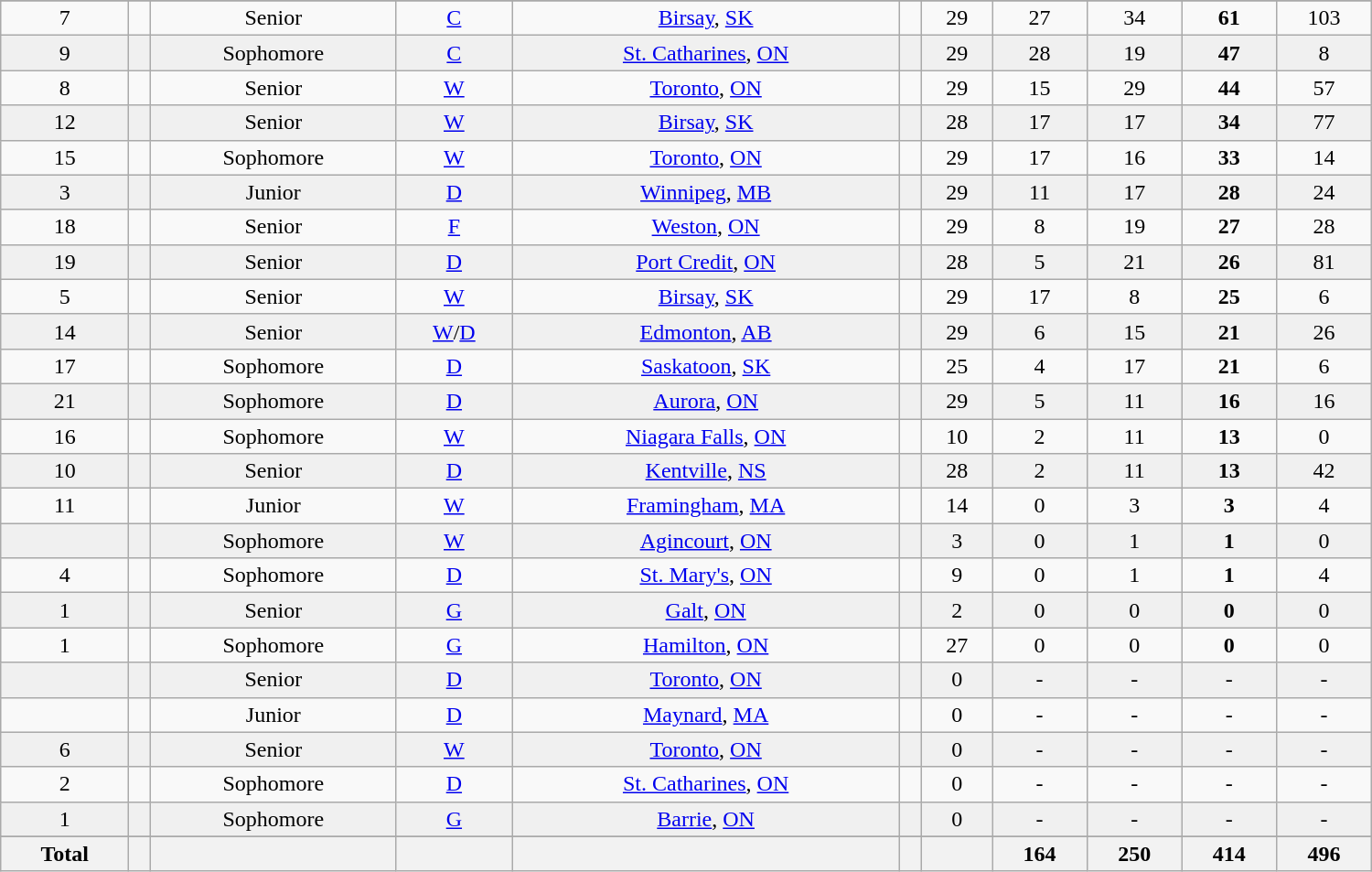<table class="wikitable sortable" width ="1000">
<tr align="center">
</tr>
<tr align="center" bgcolor="">
<td>7</td>
<td></td>
<td>Senior</td>
<td><a href='#'>C</a></td>
<td><a href='#'>Birsay</a>, <a href='#'>SK</a></td>
<td></td>
<td>29</td>
<td>27</td>
<td>34</td>
<td><strong>61</strong></td>
<td>103</td>
</tr>
<tr align="center" bgcolor="#f0f0f0">
<td>9</td>
<td></td>
<td>Sophomore</td>
<td><a href='#'>C</a></td>
<td><a href='#'>St. Catharines</a>, <a href='#'>ON</a></td>
<td></td>
<td>29</td>
<td>28</td>
<td>19</td>
<td><strong>47</strong></td>
<td>8</td>
</tr>
<tr align="center">
<td>8</td>
<td></td>
<td>Senior</td>
<td><a href='#'>W</a></td>
<td><a href='#'>Toronto</a>, <a href='#'>ON</a></td>
<td></td>
<td>29</td>
<td>15</td>
<td>29</td>
<td><strong>44</strong></td>
<td>57</td>
</tr>
<tr align="center" bgcolor="#f0f0f0">
<td>12</td>
<td></td>
<td>Senior</td>
<td><a href='#'>W</a></td>
<td><a href='#'>Birsay</a>, <a href='#'>SK</a></td>
<td></td>
<td>28</td>
<td>17</td>
<td>17</td>
<td><strong>34</strong></td>
<td>77</td>
</tr>
<tr align="center">
<td>15</td>
<td></td>
<td>Sophomore</td>
<td><a href='#'>W</a></td>
<td><a href='#'>Toronto</a>, <a href='#'>ON</a></td>
<td></td>
<td>29</td>
<td>17</td>
<td>16</td>
<td><strong>33</strong></td>
<td>14</td>
</tr>
<tr align="center" bgcolor="#f0f0f0">
<td>3</td>
<td></td>
<td>Junior</td>
<td><a href='#'>D</a></td>
<td><a href='#'>Winnipeg</a>, <a href='#'>MB</a></td>
<td></td>
<td>29</td>
<td>11</td>
<td>17</td>
<td><strong>28</strong></td>
<td>24</td>
</tr>
<tr align="center">
<td>18</td>
<td></td>
<td>Senior</td>
<td><a href='#'>F</a></td>
<td><a href='#'>Weston</a>, <a href='#'>ON</a></td>
<td></td>
<td>29</td>
<td>8</td>
<td>19</td>
<td><strong>27</strong></td>
<td>28</td>
</tr>
<tr align="center" bgcolor="#f0f0f0">
<td>19</td>
<td></td>
<td>Senior</td>
<td><a href='#'>D</a></td>
<td><a href='#'>Port Credit</a>, <a href='#'>ON</a></td>
<td></td>
<td>28</td>
<td>5</td>
<td>21</td>
<td><strong>26</strong></td>
<td>81</td>
</tr>
<tr align="center" 2>
<td>5</td>
<td></td>
<td>Senior</td>
<td><a href='#'>W</a></td>
<td><a href='#'>Birsay</a>, <a href='#'>SK</a></td>
<td></td>
<td>29</td>
<td>17</td>
<td>8</td>
<td><strong>25</strong></td>
<td>6</td>
</tr>
<tr align="center" bgcolor="#f0f0f0">
<td>14</td>
<td></td>
<td>Senior</td>
<td><a href='#'>W</a>/<a href='#'>D</a></td>
<td><a href='#'>Edmonton</a>, <a href='#'>AB</a></td>
<td></td>
<td>29</td>
<td>6</td>
<td>15</td>
<td><strong>21</strong></td>
<td>26</td>
</tr>
<tr align="center">
<td>17</td>
<td></td>
<td>Sophomore</td>
<td><a href='#'>D</a></td>
<td><a href='#'>Saskatoon</a>, <a href='#'>SK</a></td>
<td></td>
<td>25</td>
<td>4</td>
<td>17</td>
<td><strong>21</strong></td>
<td>6</td>
</tr>
<tr align="center" bgcolor="#f0f0f0">
<td>21</td>
<td></td>
<td>Sophomore</td>
<td><a href='#'>D</a></td>
<td><a href='#'>Aurora</a>, <a href='#'>ON</a></td>
<td></td>
<td>29</td>
<td>5</td>
<td>11</td>
<td><strong>16</strong></td>
<td>16</td>
</tr>
<tr align="center">
<td>16</td>
<td></td>
<td>Sophomore</td>
<td><a href='#'>W</a></td>
<td><a href='#'>Niagara Falls</a>, <a href='#'>ON</a></td>
<td></td>
<td>10</td>
<td>2</td>
<td>11</td>
<td><strong>13</strong></td>
<td>0</td>
</tr>
<tr align="center" bgcolor="#f0f0f0">
<td>10</td>
<td></td>
<td>Senior</td>
<td><a href='#'>D</a></td>
<td><a href='#'>Kentville</a>, <a href='#'>NS</a></td>
<td></td>
<td>28</td>
<td>2</td>
<td>11</td>
<td><strong>13</strong></td>
<td>42</td>
</tr>
<tr align="center">
<td>11</td>
<td></td>
<td>Junior</td>
<td><a href='#'>W</a></td>
<td><a href='#'>Framingham</a>, <a href='#'>MA</a></td>
<td></td>
<td>14</td>
<td>0</td>
<td>3</td>
<td><strong>3</strong></td>
<td>4</td>
</tr>
<tr align="center" bgcolor="#f0f0f0">
<td></td>
<td></td>
<td>Sophomore</td>
<td><a href='#'>W</a></td>
<td><a href='#'>Agincourt</a>, <a href='#'>ON</a></td>
<td></td>
<td>3</td>
<td>0</td>
<td>1</td>
<td><strong>1</strong></td>
<td>0</td>
</tr>
<tr align="center">
<td>4</td>
<td></td>
<td>Sophomore</td>
<td><a href='#'>D</a></td>
<td><a href='#'>St. Mary's</a>, <a href='#'>ON</a></td>
<td></td>
<td>9</td>
<td>0</td>
<td>1</td>
<td><strong>1</strong></td>
<td>4</td>
</tr>
<tr align="center" bgcolor="#f0f0f0">
<td>1</td>
<td></td>
<td>Senior</td>
<td><a href='#'>G</a></td>
<td><a href='#'>Galt</a>, <a href='#'>ON</a></td>
<td></td>
<td>2</td>
<td>0</td>
<td>0</td>
<td><strong>0</strong></td>
<td>0</td>
</tr>
<tr align="center">
<td>1</td>
<td></td>
<td>Sophomore</td>
<td><a href='#'>G</a></td>
<td><a href='#'>Hamilton</a>, <a href='#'>ON</a></td>
<td></td>
<td>27</td>
<td>0</td>
<td>0</td>
<td><strong>0</strong></td>
<td>0</td>
</tr>
<tr align="center" bgcolor="#f0f0f0">
<td></td>
<td></td>
<td>Senior</td>
<td><a href='#'>D</a></td>
<td><a href='#'>Toronto</a>, <a href='#'>ON</a></td>
<td></td>
<td>0</td>
<td>-</td>
<td>-</td>
<td>-</td>
<td>-</td>
</tr>
<tr align="center">
<td></td>
<td></td>
<td>Junior</td>
<td><a href='#'>D</a></td>
<td><a href='#'>Maynard</a>, <a href='#'>MA</a></td>
<td></td>
<td>0</td>
<td>-</td>
<td>-</td>
<td>-</td>
<td>-</td>
</tr>
<tr align="center" bgcolor="#f0f0f0">
<td>6</td>
<td></td>
<td>Senior</td>
<td><a href='#'>W</a></td>
<td><a href='#'>Toronto</a>, <a href='#'>ON</a></td>
<td></td>
<td>0</td>
<td>-</td>
<td>-</td>
<td>-</td>
<td>-</td>
</tr>
<tr align="center">
<td>2</td>
<td></td>
<td>Sophomore</td>
<td><a href='#'>D</a></td>
<td><a href='#'>St. Catharines</a>, <a href='#'>ON</a></td>
<td></td>
<td>0</td>
<td>-</td>
<td>-</td>
<td>-</td>
<td>-</td>
</tr>
<tr align="center" bgcolor="#f0f0f0">
<td>1</td>
<td></td>
<td>Sophomore</td>
<td><a href='#'>G</a></td>
<td><a href='#'>Barrie</a>, <a href='#'>ON</a></td>
<td></td>
<td>0</td>
<td>-</td>
<td>-</td>
<td>-</td>
<td>-</td>
</tr>
<tr align="center">
</tr>
<tr>
<th>Total</th>
<th></th>
<th></th>
<th></th>
<th></th>
<th></th>
<th></th>
<th>164</th>
<th>250</th>
<th>414</th>
<th>496</th>
</tr>
</table>
